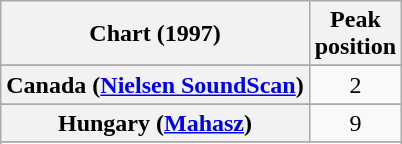<table class="wikitable plainrowheaders sortable">
<tr>
<th>Chart (1997)</th>
<th>Peak<br>position</th>
</tr>
<tr>
</tr>
<tr>
<th scope="row">Canada (<a href='#'>Nielsen SoundScan</a>)</th>
<td style="text-align:center;">2</td>
</tr>
<tr>
</tr>
<tr>
</tr>
<tr>
</tr>
<tr>
<th scope="row">Hungary (<a href='#'>Mahasz</a>)</th>
<td style="text-align:center;">9</td>
</tr>
<tr>
</tr>
<tr>
</tr>
<tr>
</tr>
<tr>
</tr>
<tr>
</tr>
<tr>
</tr>
</table>
